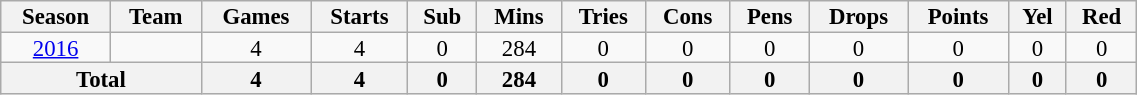<table class="wikitable" style="text-align:center; line-height:90%; font-size:95%; width:60%;">
<tr>
<th>Season</th>
<th>Team</th>
<th>Games</th>
<th>Starts</th>
<th>Sub</th>
<th>Mins</th>
<th>Tries</th>
<th>Cons</th>
<th>Pens</th>
<th>Drops</th>
<th>Points</th>
<th>Yel</th>
<th>Red</th>
</tr>
<tr>
<td><a href='#'>2016</a></td>
<td></td>
<td>4</td>
<td>4</td>
<td>0</td>
<td>284</td>
<td>0</td>
<td>0</td>
<td>0</td>
<td>0</td>
<td>0</td>
<td>0</td>
<td>0</td>
</tr>
<tr>
<th colspan="2">Total</th>
<th>4</th>
<th>4</th>
<th>0</th>
<th>284</th>
<th>0</th>
<th>0</th>
<th>0</th>
<th>0</th>
<th>0</th>
<th>0</th>
<th>0</th>
</tr>
</table>
